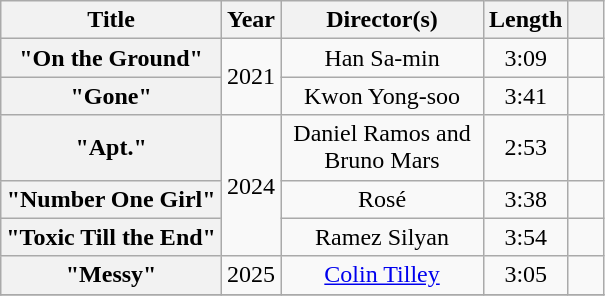<table class="wikitable plainrowheaders" style="text-align:center">
<tr>
<th scope="col">Title</th>
<th scope="col">Year</th>
<th scope="col" style="width:8em">Director(s)</th>
<th scope="col">Length</th>
<th scope="col" style="width:1em"></th>
</tr>
<tr>
<th scope="row">"On the Ground"</th>
<td rowspan="2">2021</td>
<td>Han Sa-min</td>
<td>3:09</td>
<td style="text-align:center"></td>
</tr>
<tr>
<th scope="row">"Gone"</th>
<td>Kwon Yong-soo</td>
<td>3:41</td>
<td style="text-align:center"></td>
</tr>
<tr>
<th scope="row">"Apt."<br></th>
<td rowspan="3">2024</td>
<td>Daniel Ramos and Bruno Mars</td>
<td>2:53</td>
<td style="text-align:center"></td>
</tr>
<tr>
<th scope="row">"Number One Girl"</th>
<td>Rosé</td>
<td>3:38</td>
<td style="text-align:center"></td>
</tr>
<tr>
<th scope="row">"Toxic Till the End"</th>
<td>Ramez Silyan</td>
<td>3:54</td>
<td style="text-align:center"></td>
</tr>
<tr>
<th scope="row">"Messy"</th>
<td>2025</td>
<td><a href='#'>Colin Tilley</a></td>
<td>3:05</td>
<td style="text-align:center"></td>
</tr>
<tr>
</tr>
</table>
